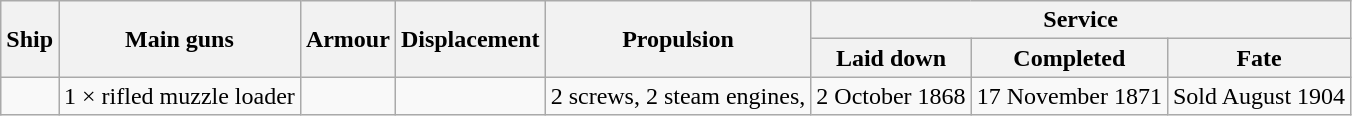<table class="wikitable">
<tr valign="center">
<th align= center rowspan=2>Ship</th>
<th align= center rowspan=2>Main guns</th>
<th align= center rowspan=2>Armour</th>
<th align= center rowspan=2>Displacement</th>
<th align= center rowspan=2>Propulsion</th>
<th align= center colspan=3>Service</th>
</tr>
<tr valign="top">
<th align= center>Laid down</th>
<th align= center>Completed</th>
<th align= center>Fate</th>
</tr>
<tr valign="center">
<td align= left></td>
<td align= center>1 ×  rifled muzzle loader</td>
<td align= center></td>
<td align= center></td>
<td align= center>2 screws, 2 steam engines, </td>
<td align= center>2 October 1868</td>
<td align= center>17 November 1871</td>
<td align= center>Sold August 1904</td>
</tr>
</table>
